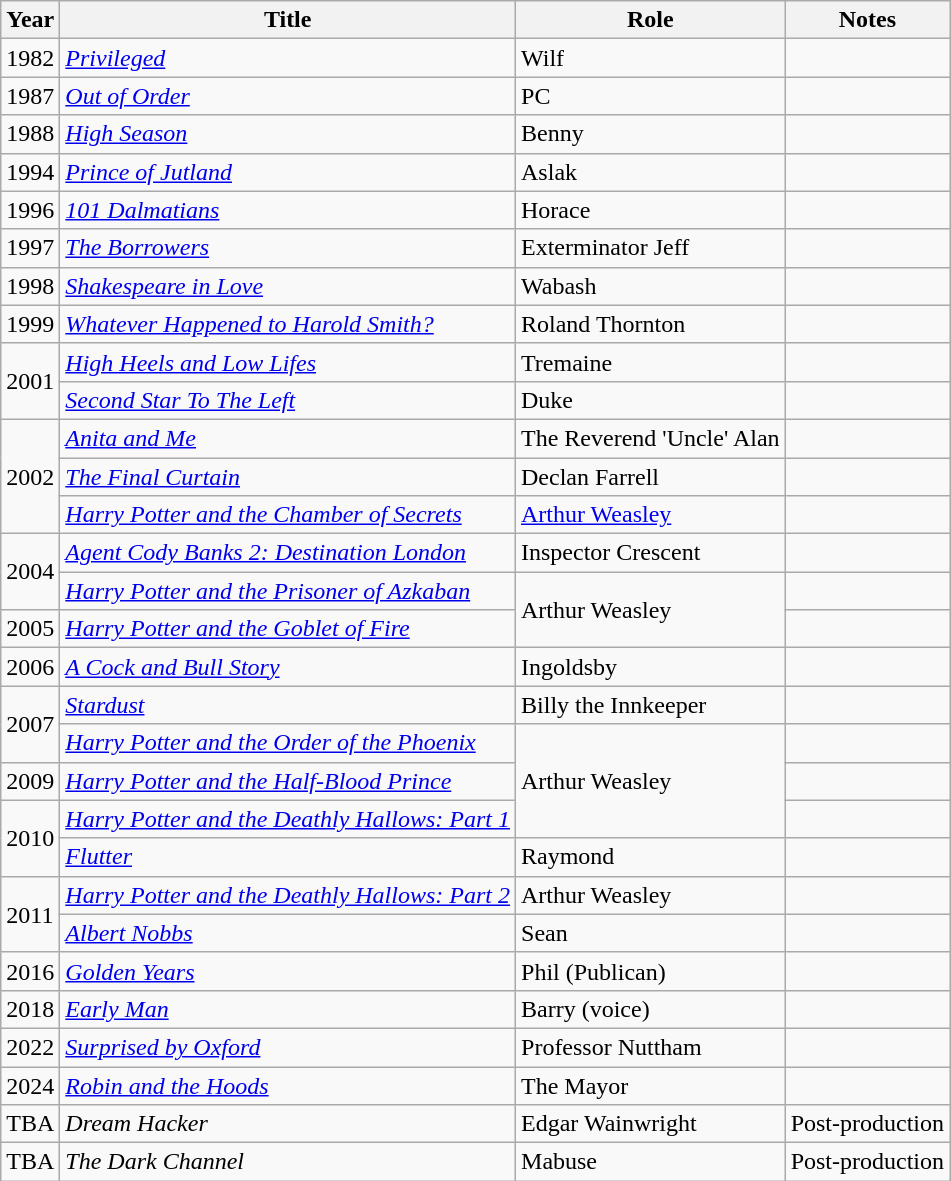<table class="wikitable sortable">
<tr>
<th>Year</th>
<th>Title</th>
<th>Role</th>
<th class="unsortable">Notes</th>
</tr>
<tr>
<td>1982</td>
<td><em><a href='#'>Privileged</a></em></td>
<td>Wilf</td>
<td></td>
</tr>
<tr>
<td>1987</td>
<td><em><a href='#'>Out of Order</a></em></td>
<td>PC</td>
<td></td>
</tr>
<tr>
<td>1988</td>
<td><em><a href='#'>High Season</a></em></td>
<td>Benny</td>
<td></td>
</tr>
<tr>
<td>1994</td>
<td><em><a href='#'>Prince of Jutland</a></em></td>
<td>Aslak</td>
<td></td>
</tr>
<tr>
<td>1996</td>
<td><em><a href='#'>101 Dalmatians</a></em></td>
<td>Horace</td>
<td></td>
</tr>
<tr>
<td>1997</td>
<td><em><a href='#'>The Borrowers</a></em></td>
<td>Exterminator Jeff</td>
<td></td>
</tr>
<tr>
<td>1998</td>
<td><em><a href='#'>Shakespeare in Love</a></em></td>
<td>Wabash</td>
<td></td>
</tr>
<tr>
<td>1999</td>
<td><em><a href='#'>Whatever Happened to Harold Smith?</a></em></td>
<td>Roland Thornton</td>
<td></td>
</tr>
<tr>
<td rowspan=2>2001</td>
<td><em><a href='#'>High Heels and Low Lifes</a></em></td>
<td>Tremaine</td>
<td></td>
</tr>
<tr>
<td><em><a href='#'>Second Star To The Left</a></em></td>
<td>Duke</td>
<td></td>
</tr>
<tr>
<td rowspan=3>2002</td>
<td><em><a href='#'>Anita and Me</a></em></td>
<td>The Reverend 'Uncle' Alan</td>
<td></td>
</tr>
<tr>
<td><em><a href='#'>The Final Curtain</a></em></td>
<td>Declan Farrell</td>
<td></td>
</tr>
<tr>
<td><em><a href='#'>Harry Potter and the Chamber of Secrets</a></em></td>
<td><a href='#'>Arthur Weasley</a></td>
<td></td>
</tr>
<tr>
<td rowspan=2>2004</td>
<td><em><a href='#'>Agent Cody Banks 2: Destination London</a></em></td>
<td>Inspector Crescent</td>
<td></td>
</tr>
<tr>
<td><em><a href='#'>Harry Potter and the Prisoner of Azkaban</a></em></td>
<td rowspan=2>Arthur Weasley</td>
<td></td>
</tr>
<tr>
<td>2005</td>
<td><em><a href='#'>Harry Potter and the Goblet of Fire</a></em></td>
<td></td>
</tr>
<tr>
<td>2006</td>
<td><em><a href='#'>A Cock and Bull Story</a></em></td>
<td>Ingoldsby</td>
<td></td>
</tr>
<tr>
<td rowspan=2>2007</td>
<td><em><a href='#'>Stardust</a></em></td>
<td>Billy the Innkeeper</td>
<td></td>
</tr>
<tr>
<td><em><a href='#'>Harry Potter and the Order of the Phoenix</a></em></td>
<td rowspan=3>Arthur Weasley</td>
<td></td>
</tr>
<tr>
<td>2009</td>
<td><em><a href='#'>Harry Potter and the Half-Blood Prince</a></em></td>
<td></td>
</tr>
<tr>
<td rowspan=2>2010</td>
<td><em><a href='#'>Harry Potter and the Deathly Hallows: Part 1</a></em></td>
<td></td>
</tr>
<tr>
<td><em><a href='#'>Flutter</a></em></td>
<td>Raymond</td>
<td></td>
</tr>
<tr>
<td rowspan=2>2011</td>
<td><em><a href='#'>Harry Potter and the Deathly Hallows: Part 2</a></em></td>
<td>Arthur Weasley</td>
<td></td>
</tr>
<tr>
<td><em><a href='#'>Albert Nobbs</a></em></td>
<td>Sean</td>
<td></td>
</tr>
<tr>
<td>2016</td>
<td><em><a href='#'>Golden Years</a></em></td>
<td>Phil (Publican)</td>
<td></td>
</tr>
<tr>
<td>2018</td>
<td><em><a href='#'>Early Man</a></em></td>
<td>Barry (voice)</td>
<td></td>
</tr>
<tr>
<td>2022</td>
<td><em><a href='#'>Surprised by Oxford</a></em></td>
<td>Professor Nuttham</td>
<td></td>
</tr>
<tr>
<td>2024</td>
<td><em><a href='#'>Robin and the Hoods</a></em></td>
<td>The Mayor</td>
<td></td>
</tr>
<tr>
<td>TBA</td>
<td><em>Dream Hacker</em></td>
<td>Edgar Wainwright</td>
<td>Post-production</td>
</tr>
<tr>
<td>TBA</td>
<td><em>The Dark Channel</em></td>
<td>Mabuse</td>
<td>Post-production</td>
</tr>
</table>
